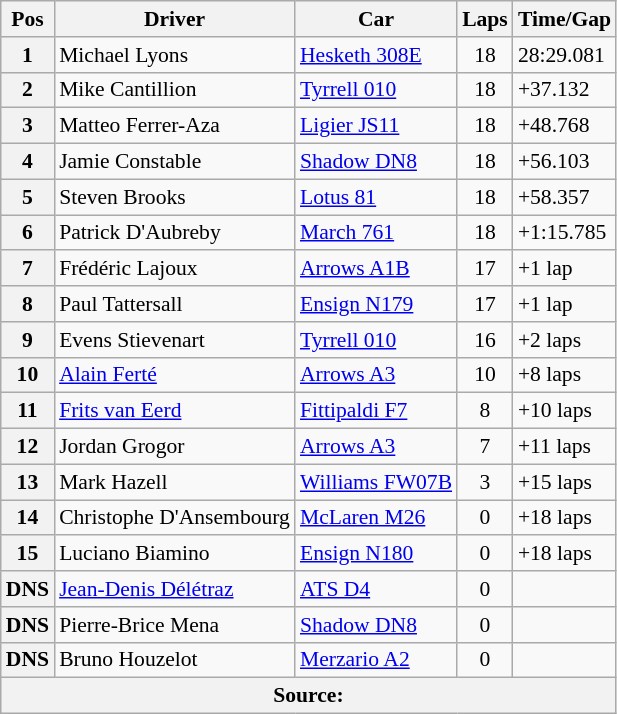<table class="wikitable" style="font-size: 90%;">
<tr>
<th>Pos</th>
<th>Driver</th>
<th>Car</th>
<th>Laps</th>
<th>Time/Gap</th>
</tr>
<tr>
<th>1</th>
<td> Michael Lyons</td>
<td><a href='#'>Hesketh 308E</a></td>
<td align=center>18</td>
<td>28:29.081</td>
</tr>
<tr>
<th>2</th>
<td> Mike Cantillion</td>
<td><a href='#'>Tyrrell 010</a></td>
<td align=center>18</td>
<td>+37.132</td>
</tr>
<tr>
<th>3</th>
<td> Matteo Ferrer-Aza</td>
<td><a href='#'>Ligier JS11</a></td>
<td align=center>18</td>
<td>+48.768</td>
</tr>
<tr>
<th>4</th>
<td> Jamie Constable</td>
<td><a href='#'>Shadow DN8</a></td>
<td align=center>18</td>
<td>+56.103</td>
</tr>
<tr>
<th>5</th>
<td> Steven Brooks</td>
<td><a href='#'>Lotus 81</a></td>
<td align=center>18</td>
<td>+58.357</td>
</tr>
<tr>
<th>6</th>
<td> Patrick D'Aubreby</td>
<td><a href='#'>March 761</a></td>
<td align=center>18</td>
<td>+1:15.785</td>
</tr>
<tr>
<th>7</th>
<td> Frédéric Lajoux</td>
<td><a href='#'>Arrows A1B</a></td>
<td align=center>17</td>
<td>+1 lap</td>
</tr>
<tr>
<th>8</th>
<td> Paul Tattersall</td>
<td><a href='#'>Ensign N179</a></td>
<td align=center>17</td>
<td>+1 lap</td>
</tr>
<tr>
<th>9</th>
<td> Evens Stievenart</td>
<td><a href='#'>Tyrrell 010</a></td>
<td align=center>16</td>
<td>+2 laps</td>
</tr>
<tr>
<th>10</th>
<td> <a href='#'>Alain Ferté</a></td>
<td><a href='#'>Arrows A3</a></td>
<td align=center>10</td>
<td>+8 laps</td>
</tr>
<tr>
<th>11</th>
<td> <a href='#'>Frits van Eerd</a></td>
<td><a href='#'>Fittipaldi F7</a></td>
<td align=center>8</td>
<td>+10 laps</td>
</tr>
<tr>
<th>12</th>
<td> Jordan Grogor</td>
<td><a href='#'>Arrows A3</a></td>
<td align=center>7</td>
<td>+11 laps</td>
</tr>
<tr>
<th>13</th>
<td> Mark Hazell</td>
<td><a href='#'>Williams FW07B</a></td>
<td align=center>3</td>
<td>+15 laps</td>
</tr>
<tr>
<th>14</th>
<td> Christophe D'Ansembourg</td>
<td><a href='#'>McLaren M26</a></td>
<td align=center>0</td>
<td>+18 laps</td>
</tr>
<tr>
<th>15</th>
<td> Luciano Biamino</td>
<td><a href='#'>Ensign N180</a></td>
<td align=center>0</td>
<td>+18 laps</td>
</tr>
<tr>
<th>DNS</th>
<td> <a href='#'>Jean-Denis Délétraz</a></td>
<td><a href='#'>ATS D4</a></td>
<td align=center>0</td>
<td></td>
</tr>
<tr>
<th>DNS</th>
<td> Pierre-Brice Mena</td>
<td><a href='#'>Shadow DN8</a></td>
<td align=center>0</td>
<td></td>
</tr>
<tr>
<th>DNS</th>
<td> Bruno Houzelot</td>
<td><a href='#'>Merzario A2</a></td>
<td align=center>0</td>
<td></td>
</tr>
<tr>
<th colspan=5>Source:</th>
</tr>
</table>
